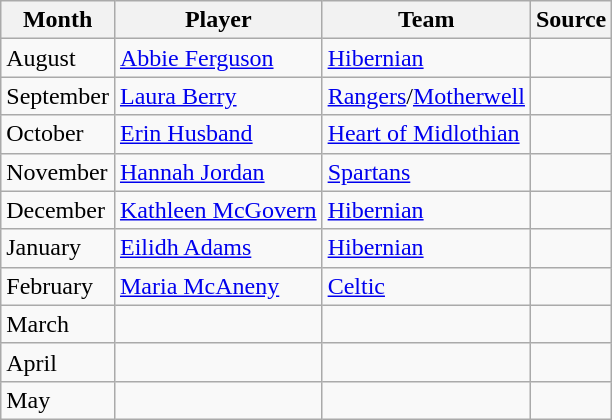<table class="wikitable sortable" style="align:left;">
<tr>
<th>Month</th>
<th>Player</th>
<th>Team</th>
<th>Source</th>
</tr>
<tr>
<td>August</td>
<td> <a href='#'>Abbie Ferguson</a></td>
<td><a href='#'>Hibernian</a></td>
<td></td>
</tr>
<tr>
<td>September</td>
<td> <a href='#'>Laura Berry</a></td>
<td><a href='#'>Rangers</a>/<a href='#'>Motherwell</a></td>
<td></td>
</tr>
<tr>
<td>October</td>
<td> <a href='#'>Erin Husband</a></td>
<td><a href='#'>Heart of Midlothian</a></td>
<td></td>
</tr>
<tr>
<td>November</td>
<td> <a href='#'>Hannah Jordan</a></td>
<td><a href='#'>Spartans</a></td>
<td></td>
</tr>
<tr>
<td>December</td>
<td> <a href='#'>Kathleen McGovern</a></td>
<td><a href='#'>Hibernian</a></td>
<td></td>
</tr>
<tr>
<td>January</td>
<td> <a href='#'>Eilidh Adams</a></td>
<td><a href='#'>Hibernian</a></td>
<td></td>
</tr>
<tr>
<td>February</td>
<td> <a href='#'>Maria McAneny</a></td>
<td><a href='#'>Celtic</a></td>
<td></td>
</tr>
<tr>
<td>March</td>
<td></td>
<td></td>
<td></td>
</tr>
<tr>
<td>April</td>
<td></td>
<td></td>
<td></td>
</tr>
<tr>
<td>May</td>
<td></td>
<td></td>
<td></td>
</tr>
</table>
